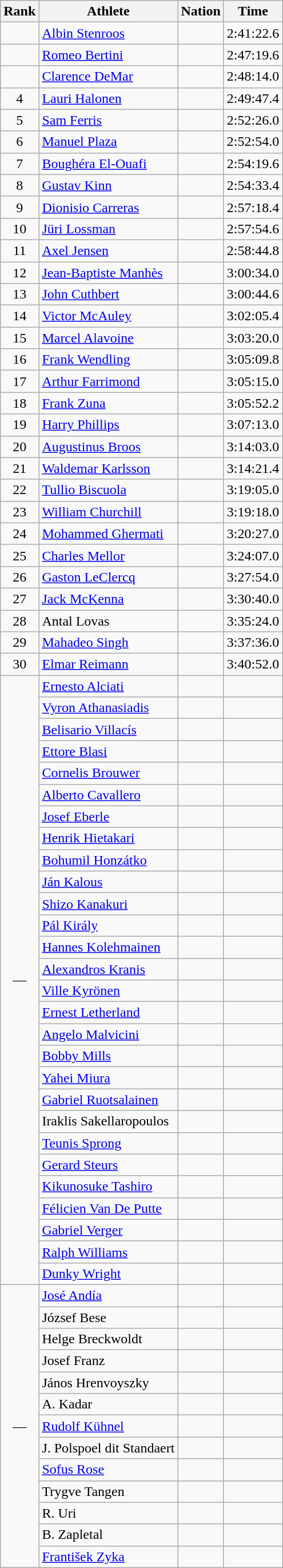<table class="wikitable" style="text-align:center">
<tr>
<th>Rank</th>
<th>Athlete</th>
<th>Nation</th>
<th>Time</th>
</tr>
<tr>
<td></td>
<td align=left><a href='#'>Albin Stenroos</a></td>
<td align=left></td>
<td>2:41:22.6</td>
</tr>
<tr>
<td></td>
<td align=left><a href='#'>Romeo Bertini</a></td>
<td align=left></td>
<td>2:47:19.6</td>
</tr>
<tr>
<td></td>
<td align=left><a href='#'>Clarence DeMar</a></td>
<td align=left></td>
<td>2:48:14.0</td>
</tr>
<tr>
<td>4</td>
<td align=left><a href='#'>Lauri Halonen</a></td>
<td align=left></td>
<td>2:49:47.4</td>
</tr>
<tr>
<td>5</td>
<td align=left><a href='#'>Sam Ferris</a></td>
<td align=left></td>
<td>2:52:26.0</td>
</tr>
<tr>
<td>6</td>
<td align=left><a href='#'>Manuel Plaza</a></td>
<td align=left></td>
<td>2:52:54.0</td>
</tr>
<tr>
<td>7</td>
<td align=left><a href='#'>Boughéra El-Ouafi</a></td>
<td align=left></td>
<td>2:54:19.6</td>
</tr>
<tr>
<td>8</td>
<td align=left><a href='#'>Gustav Kinn</a></td>
<td align=left></td>
<td>2:54:33.4</td>
</tr>
<tr>
<td>9</td>
<td align=left><a href='#'>Dionisio Carreras</a></td>
<td align=left></td>
<td>2:57:18.4</td>
</tr>
<tr>
<td>10</td>
<td align=left><a href='#'>Jüri Lossman</a></td>
<td align=left></td>
<td>2:57:54.6</td>
</tr>
<tr>
<td>11</td>
<td align=left><a href='#'>Axel Jensen</a></td>
<td align=left></td>
<td>2:58:44.8</td>
</tr>
<tr>
<td>12</td>
<td align=left><a href='#'>Jean-Baptiste Manhès</a></td>
<td align=left></td>
<td>3:00:34.0</td>
</tr>
<tr>
<td>13</td>
<td align=left><a href='#'>John Cuthbert</a></td>
<td align=left></td>
<td>3:00:44.6</td>
</tr>
<tr>
<td>14</td>
<td align=left><a href='#'>Victor McAuley</a></td>
<td align=left></td>
<td>3:02:05.4</td>
</tr>
<tr>
<td>15</td>
<td align=left><a href='#'>Marcel Alavoine</a></td>
<td align=left></td>
<td>3:03:20.0</td>
</tr>
<tr>
<td>16</td>
<td align=left><a href='#'>Frank Wendling</a></td>
<td align=left></td>
<td>3:05:09.8</td>
</tr>
<tr>
<td>17</td>
<td align=left><a href='#'>Arthur Farrimond</a></td>
<td align=left></td>
<td>3:05:15.0</td>
</tr>
<tr>
<td>18</td>
<td align=left><a href='#'>Frank Zuna</a></td>
<td align=left></td>
<td>3:05:52.2</td>
</tr>
<tr>
<td>19</td>
<td align=left><a href='#'>Harry Phillips</a></td>
<td align=left></td>
<td>3:07:13.0</td>
</tr>
<tr>
<td>20</td>
<td align=left><a href='#'>Augustinus Broos</a></td>
<td align=left></td>
<td>3:14:03.0</td>
</tr>
<tr>
<td>21</td>
<td align=left><a href='#'>Waldemar Karlsson</a></td>
<td align=left></td>
<td>3:14:21.4</td>
</tr>
<tr>
<td>22</td>
<td align=left><a href='#'>Tullio Biscuola</a></td>
<td align=left></td>
<td>3:19:05.0</td>
</tr>
<tr>
<td>23</td>
<td align=left><a href='#'>William Churchill</a></td>
<td align=left></td>
<td>3:19:18.0</td>
</tr>
<tr>
<td>24</td>
<td align=left><a href='#'>Mohammed Ghermati</a></td>
<td align=left></td>
<td>3:20:27.0</td>
</tr>
<tr>
<td>25</td>
<td align=left><a href='#'>Charles Mellor</a></td>
<td align=left></td>
<td>3:24:07.0</td>
</tr>
<tr>
<td>26</td>
<td align=left><a href='#'>Gaston LeClercq</a></td>
<td align=left></td>
<td>3:27:54.0</td>
</tr>
<tr>
<td>27</td>
<td align=left><a href='#'>Jack McKenna</a></td>
<td align=left></td>
<td>3:30:40.0</td>
</tr>
<tr>
<td>28</td>
<td align=left>Antal Lovas</td>
<td align=left></td>
<td>3:35:24.0</td>
</tr>
<tr>
<td>29</td>
<td align=left><a href='#'>Mahadeo Singh</a></td>
<td align=left></td>
<td>3:37:36.0</td>
</tr>
<tr>
<td>30</td>
<td align=left><a href='#'>Elmar Reimann</a></td>
<td align=left></td>
<td>3:40:52.0</td>
</tr>
<tr>
<td rowspan=28 data-sort-value=31>—</td>
<td align=left><a href='#'>Ernesto Alciati</a></td>
<td align=left></td>
<td data-sort-value=8:99:99></td>
</tr>
<tr>
<td align=left><a href='#'>Vyron Athanasiadis</a></td>
<td align=left></td>
<td data-sort-value=8:99:99></td>
</tr>
<tr>
<td align=left><a href='#'>Belisario Villacís</a></td>
<td align=left></td>
<td data-sort-value=8:99:99></td>
</tr>
<tr>
<td align=left><a href='#'>Ettore Blasi</a></td>
<td align=left></td>
<td data-sort-value=8:99:99></td>
</tr>
<tr>
<td align=left><a href='#'>Cornelis Brouwer</a></td>
<td align=left></td>
<td data-sort-value=8:99:99></td>
</tr>
<tr>
<td align=left><a href='#'>Alberto Cavallero</a></td>
<td align=left></td>
<td data-sort-value=8:99:99></td>
</tr>
<tr>
<td align=left><a href='#'>Josef Eberle</a></td>
<td align=left></td>
<td data-sort-value=8:99:99></td>
</tr>
<tr>
<td align=left><a href='#'>Henrik Hietakari</a></td>
<td align=left></td>
<td data-sort-value=8:99:99></td>
</tr>
<tr>
<td align=left><a href='#'>Bohumil Honzátko</a></td>
<td align=left></td>
<td data-sort-value=8:99:99></td>
</tr>
<tr>
<td align=left><a href='#'>Ján Kalous</a></td>
<td align=left></td>
<td data-sort-value=8:99:99></td>
</tr>
<tr>
<td align=left><a href='#'>Shizo Kanakuri</a></td>
<td align=left></td>
<td data-sort-value=8:99:99></td>
</tr>
<tr>
<td align=left><a href='#'>Pál Király</a></td>
<td align=left></td>
<td data-sort-value=8:99:99></td>
</tr>
<tr>
<td align=left><a href='#'>Hannes Kolehmainen</a></td>
<td align=left></td>
<td data-sort-value=8:99:99></td>
</tr>
<tr>
<td align=left><a href='#'>Alexandros Kranis</a></td>
<td align=left></td>
<td data-sort-value=8:99:99></td>
</tr>
<tr>
<td align=left><a href='#'>Ville Kyrönen</a></td>
<td align=left></td>
<td data-sort-value=8:99:99></td>
</tr>
<tr>
<td align=left><a href='#'>Ernest Letherland</a></td>
<td align=left></td>
<td data-sort-value=8:99:99></td>
</tr>
<tr>
<td align=left><a href='#'>Angelo Malvicini</a></td>
<td align=left></td>
<td data-sort-value=8:99:99></td>
</tr>
<tr>
<td align=left><a href='#'>Bobby Mills</a></td>
<td align=left></td>
<td data-sort-value=8:99:99></td>
</tr>
<tr>
<td align=left><a href='#'>Yahei Miura</a></td>
<td align=left></td>
<td data-sort-value=8:99:99></td>
</tr>
<tr>
<td align=left><a href='#'>Gabriel Ruotsalainen</a></td>
<td align=left></td>
<td data-sort-value=8:99:99></td>
</tr>
<tr>
<td align=left>Iraklis Sakellaropoulos</td>
<td align=left></td>
<td data-sort-value=8:99:99></td>
</tr>
<tr>
<td align=left><a href='#'>Teunis Sprong</a></td>
<td align=left></td>
<td data-sort-value=8:99:99></td>
</tr>
<tr>
<td align=left><a href='#'>Gerard Steurs</a></td>
<td align=left></td>
<td data-sort-value=8:99:99></td>
</tr>
<tr>
<td align=left><a href='#'>Kikunosuke Tashiro</a></td>
<td align=left></td>
<td data-sort-value=8:99:99></td>
</tr>
<tr>
<td align=left><a href='#'>Félicien Van De Putte</a></td>
<td align=left></td>
<td data-sort-value=8:99:99></td>
</tr>
<tr>
<td align=left><a href='#'>Gabriel Verger</a></td>
<td align=left></td>
<td data-sort-value=8:99:99></td>
</tr>
<tr>
<td align=left><a href='#'>Ralph Williams</a></td>
<td align=left></td>
<td data-sort-value=8:99:99></td>
</tr>
<tr>
<td align=left><a href='#'>Dunky Wright</a></td>
<td align=left></td>
<td data-sort-value=8:99:99></td>
</tr>
<tr>
<td rowspan=13 data-sort-value=59>—</td>
<td align=left><a href='#'>José Andía</a></td>
<td align=left></td>
<td data-sort-value=9:99:99></td>
</tr>
<tr>
<td align=left>József Bese</td>
<td align=left></td>
<td data-sort-value=9:99:99></td>
</tr>
<tr>
<td align=left>Helge Breckwoldt</td>
<td align=left></td>
<td data-sort-value=9:99:99></td>
</tr>
<tr>
<td align=left>Josef Franz</td>
<td align=left></td>
<td data-sort-value=9:99:99></td>
</tr>
<tr>
<td align=left>János Hrenvoyszky</td>
<td align=left></td>
<td data-sort-value=9:99:99></td>
</tr>
<tr>
<td align=left>A. Kadar</td>
<td align=left></td>
<td data-sort-value=9:99:99></td>
</tr>
<tr>
<td align=left><a href='#'>Rudolf Kühnel</a></td>
<td align=left></td>
<td data-sort-value=9:99:99></td>
</tr>
<tr>
<td align=left>J. Polspoel dit Standaert</td>
<td align=left></td>
<td data-sort-value=9:99:99></td>
</tr>
<tr>
<td align=left><a href='#'>Sofus Rose</a></td>
<td align=left></td>
<td data-sort-value=9:99:99></td>
</tr>
<tr>
<td align=left>Trygve Tangen</td>
<td align=left></td>
<td data-sort-value=9:99:99></td>
</tr>
<tr>
<td align=left>R. Uri</td>
<td align=left></td>
<td data-sort-value=9:99:99></td>
</tr>
<tr>
<td align=left>B. Zapletal</td>
<td align=left></td>
<td data-sort-value=9:99:99></td>
</tr>
<tr>
<td align=left><a href='#'>František Zyka</a></td>
<td align=left></td>
<td data-sort-value=9:99:99></td>
</tr>
</table>
